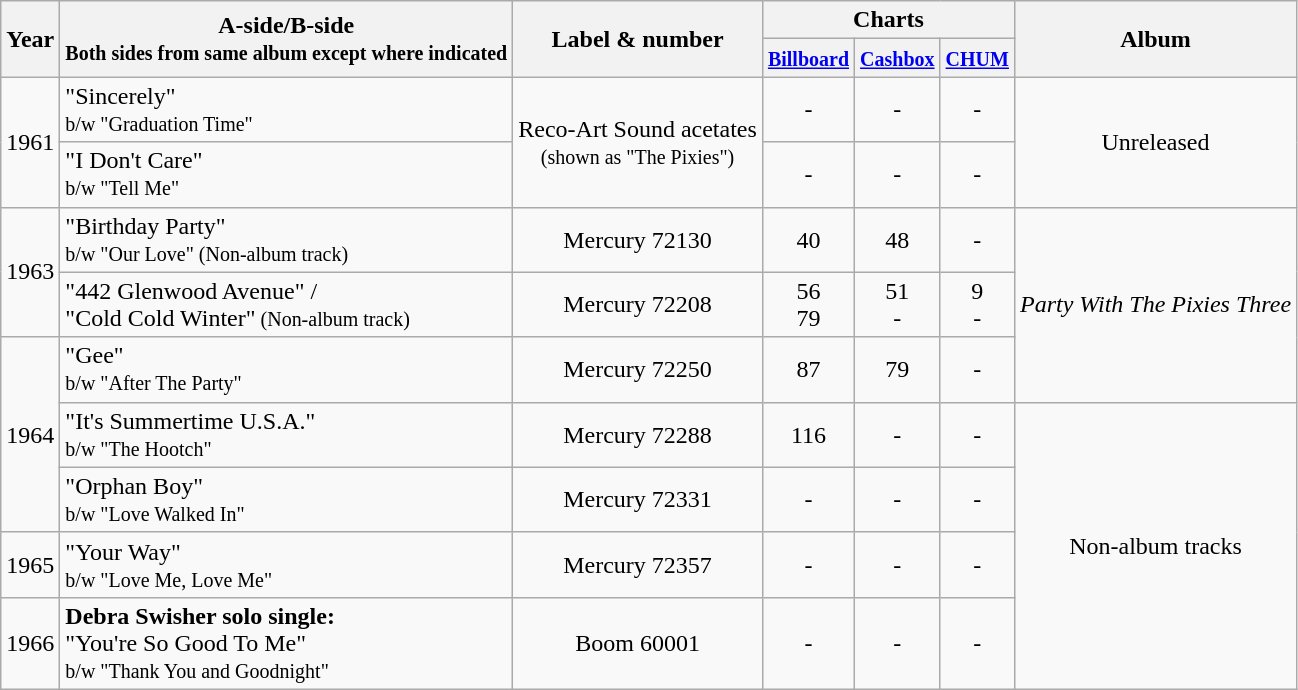<table class="wikitable">
<tr>
<th style="text-align:center;" rowspan="2">Year</th>
<th style="text-align:center" rowspan="2">A-side/B-side<br><small>Both sides from same album except where indicated</small></th>
<th style="text-align:center" rowspan="2">Label & number</th>
<th style="text-align:center;" rowspan="1" colspan=3>Charts</th>
<th style="text-align:center;" rowspan="2">Album</th>
</tr>
<tr>
<th style="text-align:center;"><small><a href='#'>Billboard</a></small></th>
<th style="text-align:center;"><small><a href='#'>Cashbox</a></small></th>
<th style="text-align:center;"><small><a href='#'>CHUM</a></small><br></th>
</tr>
<tr>
<td rowspan="2">1961</td>
<td style="text-align:left;">"Sincerely"<br><small>b/w "Graduation Time"</small></td>
<td style="text-align:center;" rowspan="2">Reco-Art Sound acetates<br><small> (shown as "The Pixies")</small></td>
<td style="text-align:center;">-</td>
<td style="text-align:center;">-</td>
<td style="text-align:center;">-</td>
<td style="text-align:center;" rowspan="2">Unreleased</td>
</tr>
<tr>
<td style="text-align:left;">"I Don't Care"<br><small>b/w "Tell Me"</small></td>
<td style="text-align:center;">-</td>
<td style="text-align:center;">-</td>
<td style="text-align:center;">-</td>
</tr>
<tr>
<td rowspan="2">1963</td>
<td style="text-align:left;">"Birthday Party"<br><small>b/w "Our Love" (Non-album track)</small></td>
<td style="text-align:center;">Mercury 72130</td>
<td style="text-align:center;">40</td>
<td style="text-align:center;">48</td>
<td style="text-align:center;">-</td>
<td style="text-align:center;" rowspan="3"><em>Party With The Pixies Three</em></td>
</tr>
<tr>
<td style="text-align:left;">"442 Glenwood Avenue" /<br>"Cold Cold Winter"<small> (Non-album track)</small></td>
<td style="text-align:center;">Mercury 72208</td>
<td style="text-align:center;">56<br>79</td>
<td style="text-align:center;">51<br> -</td>
<td style="text-align:center;">9<br> -</td>
</tr>
<tr>
<td rowspan="3">1964</td>
<td style="text-align:left;">"Gee"<br><small>b/w "After The Party"</small></td>
<td style="text-align:center;">Mercury 72250</td>
<td style="text-align:center;">87</td>
<td style="text-align:center;">79</td>
<td style="text-align:center;">-</td>
</tr>
<tr>
<td style="text-align:left;">"It's Summertime U.S.A."<br><small>b/w "The Hootch"</small></td>
<td style="text-align:center;">Mercury 72288</td>
<td style="text-align:center;">116</td>
<td style="text-align:center;">-</td>
<td style="text-align:center;">-</td>
<td style="text-align:center;" rowspan="4">Non-album tracks</td>
</tr>
<tr>
<td style="text-align:left;">"Orphan Boy"<br><small>b/w "Love Walked In" </small></td>
<td style="text-align:center;">Mercury 72331</td>
<td style="text-align:center;">-</td>
<td style="text-align:center;">-</td>
<td style="text-align:center;">-</td>
</tr>
<tr>
<td rowspan="1">1965</td>
<td style="text-align:left;">"Your Way"<br><small>b/w "Love Me, Love Me"</small></td>
<td style="text-align:center;">Mercury 72357</td>
<td style="text-align:center;">-</td>
<td style="text-align:center;">-</td>
<td style="text-align:center;">-</td>
</tr>
<tr>
<td rowspan="1">1966</td>
<td style="text-align:left;"><strong>Debra Swisher solo single:</strong><br>"You're So Good To Me"<br><small>b/w "Thank You and Goodnight"</small></td>
<td style="text-align:center;">Boom 60001</td>
<td style="text-align:center;">-</td>
<td style="text-align:center;">-</td>
<td style="text-align:center;">-</td>
</tr>
</table>
